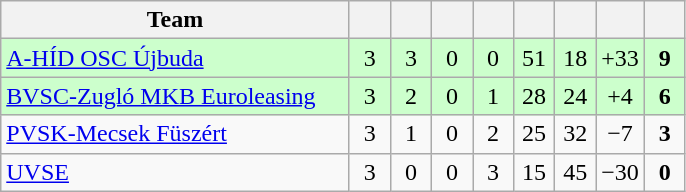<table class="wikitable" style="text-align:center;">
<tr>
<th width=225>Team</th>
<th width=20></th>
<th width=20></th>
<th width=20></th>
<th width=20></th>
<th width=20></th>
<th width=20></th>
<th width=20></th>
<th width=20></th>
</tr>
<tr style="background:#cfc;">
<td align="left"><a href='#'>A-HÍD OSC Újbuda</a></td>
<td>3</td>
<td>3</td>
<td>0</td>
<td>0</td>
<td>51</td>
<td>18</td>
<td>+33</td>
<td><strong>9</strong></td>
</tr>
<tr style="background:#cfc;">
<td align="left"><a href='#'>BVSC-Zugló MKB Euroleasing</a></td>
<td>3</td>
<td>2</td>
<td>0</td>
<td>1</td>
<td>28</td>
<td>24</td>
<td>+4</td>
<td><strong>6</strong></td>
</tr>
<tr>
<td align="left"><a href='#'>PVSK-Mecsek Füszért</a></td>
<td>3</td>
<td>1</td>
<td>0</td>
<td>2</td>
<td>25</td>
<td>32</td>
<td>−7</td>
<td><strong>3</strong></td>
</tr>
<tr>
<td align="left"><a href='#'>UVSE</a></td>
<td>3</td>
<td>0</td>
<td>0</td>
<td>3</td>
<td>15</td>
<td>45</td>
<td>−30</td>
<td><strong>0</strong></td>
</tr>
</table>
